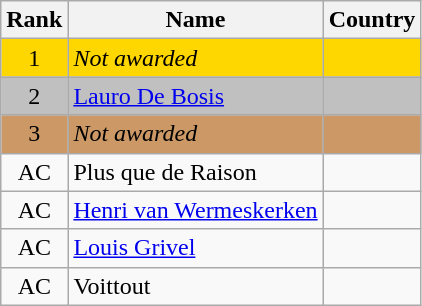<table class="wikitable sortable" style="text-align:center">
<tr>
<th>Rank</th>
<th>Name</th>
<th>Country</th>
</tr>
<tr bgcolor=gold>
<td>1</td>
<td align="left"><em>Not awarded</em></td>
<td align="left"></td>
</tr>
<tr bgcolor=silver>
<td>2</td>
<td align="left"><a href='#'>Lauro De Bosis</a></td>
<td align="left"></td>
</tr>
<tr bgcolor=#CC9966>
<td>3</td>
<td align="left"><em>Not awarded</em></td>
<td align="left"></td>
</tr>
<tr>
<td>AC</td>
<td align="left">Plus que de Raison</td>
<td align="left"></td>
</tr>
<tr>
<td>AC</td>
<td align="left"><a href='#'>Henri van Wermeskerken</a></td>
<td align="left"></td>
</tr>
<tr>
<td>AC</td>
<td align="left"><a href='#'>Louis Grivel</a></td>
<td align="left"></td>
</tr>
<tr>
<td>AC</td>
<td align="left">Voittout</td>
<td align="left"></td>
</tr>
</table>
